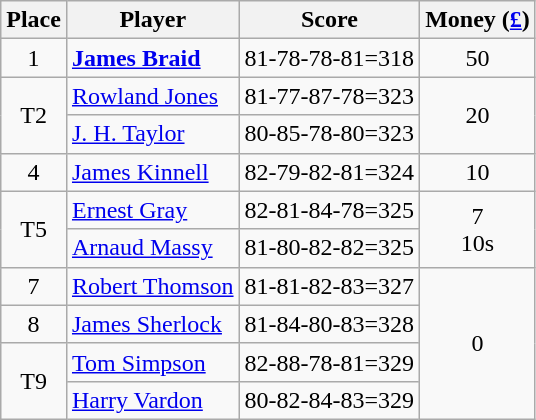<table class=wikitable>
<tr>
<th>Place</th>
<th>Player</th>
<th>Score</th>
<th>Money (<a href='#'>£</a>)</th>
</tr>
<tr>
<td align=center>1</td>
<td> <strong><a href='#'>James Braid</a></strong></td>
<td>81-78-78-81=318</td>
<td align=center>50</td>
</tr>
<tr>
<td rowspan=2 align=center>T2</td>
<td> <a href='#'>Rowland Jones</a></td>
<td>81-77-87-78=323</td>
<td rowspan=2 align=center>20</td>
</tr>
<tr>
<td> <a href='#'>J. H. Taylor</a></td>
<td>80-85-78-80=323</td>
</tr>
<tr>
<td align=center>4</td>
<td> <a href='#'>James Kinnell</a></td>
<td>82-79-82-81=324</td>
<td align=center>10</td>
</tr>
<tr>
<td rowspan=2 align=center>T5</td>
<td> <a href='#'>Ernest Gray</a></td>
<td>82-81-84-78=325</td>
<td rowspan=2 align=center>7<br>10s</td>
</tr>
<tr>
<td> <a href='#'>Arnaud Massy</a></td>
<td>81-80-82-82=325</td>
</tr>
<tr>
<td align=center>7</td>
<td> <a href='#'>Robert Thomson</a></td>
<td>81-81-82-83=327</td>
<td rowspan=4 align=center>0</td>
</tr>
<tr>
<td align=center>8</td>
<td> <a href='#'>James Sherlock</a></td>
<td>81-84-80-83=328</td>
</tr>
<tr>
<td rowspan=2 align=center>T9</td>
<td> <a href='#'>Tom Simpson</a></td>
<td>82-88-78-81=329</td>
</tr>
<tr>
<td> <a href='#'>Harry Vardon</a></td>
<td>80-82-84-83=329</td>
</tr>
</table>
